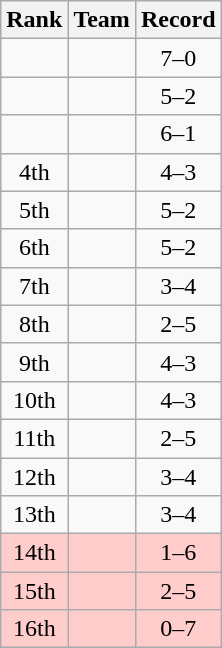<table class=wikitable style="text-align:center;">
<tr>
<th>Rank</th>
<th>Team</th>
<th>Record</th>
</tr>
<tr>
<td></td>
<td align=left></td>
<td>7–0</td>
</tr>
<tr>
<td></td>
<td align=left></td>
<td>5–2</td>
</tr>
<tr>
<td></td>
<td align=left></td>
<td>6–1</td>
</tr>
<tr>
<td>4th</td>
<td align=left></td>
<td>4–3</td>
</tr>
<tr>
<td>5th</td>
<td align=left></td>
<td>5–2</td>
</tr>
<tr>
<td>6th</td>
<td align=left></td>
<td>5–2</td>
</tr>
<tr>
<td>7th</td>
<td align=left></td>
<td>3–4</td>
</tr>
<tr>
<td>8th</td>
<td align=left></td>
<td>2–5</td>
</tr>
<tr>
<td>9th</td>
<td align=left></td>
<td>4–3</td>
</tr>
<tr>
<td>10th</td>
<td align=left></td>
<td>4–3</td>
</tr>
<tr>
<td>11th</td>
<td align=left></td>
<td>2–5</td>
</tr>
<tr>
<td>12th</td>
<td align=left></td>
<td>3–4</td>
</tr>
<tr>
<td>13th</td>
<td align=left></td>
<td>3–4</td>
</tr>
<tr bgcolor=#ffcccc>
<td>14th</td>
<td align=left></td>
<td>1–6</td>
</tr>
<tr bgcolor=#ffcccc>
<td>15th</td>
<td align=left></td>
<td>2–5</td>
</tr>
<tr bgcolor=#ffcccc>
<td>16th</td>
<td align=left></td>
<td>0–7</td>
</tr>
</table>
